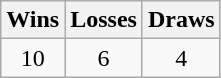<table class="wikitable">
<tr>
<th>Wins</th>
<th>Losses</th>
<th>Draws</th>
</tr>
<tr>
<td align=center>10</td>
<td align=center>6</td>
<td align=center>4</td>
</tr>
</table>
